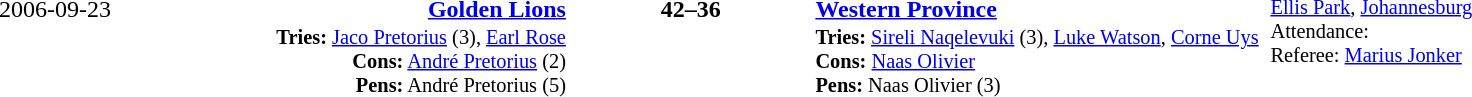<table style="width: 100%; background: ;" cellspacing="0">
<tr>
<td align=right valign=top rowspan=3 width=15%>2006-09-23</td>
</tr>
<tr>
<td width=24% align=right><strong><a href='#'>Golden Lions</a></strong></td>
<td align=center width=13%><strong>42–36</strong></td>
<td width=24%><strong><a href='#'>Western Province</a></strong></td>
<td style=font-size:85% rowspan=3 valign=top><a href='#'>Ellis Park</a>, <a href='#'>Johannesburg</a><br>Attendance: <br>Referee: <a href='#'>Marius Jonker</a></td>
</tr>
<tr style=font-size:85%>
<td align=right valign=top><strong>Tries:</strong> <a href='#'>Jaco Pretorius</a> (3), <a href='#'>Earl Rose</a> <br><strong>Cons:</strong> <a href='#'>André Pretorius</a> (2) <br><strong>Pens:</strong> André Pretorius (5)</td>
<td></td>
<td valign=top><strong>Tries:</strong> <a href='#'>Sireli Naqelevuki</a> (3), <a href='#'>Luke Watson</a>, <a href='#'>Corne Uys</a> <br><strong>Cons:</strong> <a href='#'>Naas Olivier</a> <br><strong>Pens:</strong> Naas Olivier (3)</td>
</tr>
</table>
